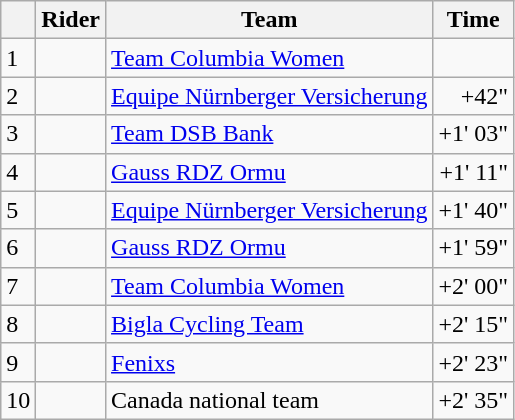<table class="wikitable">
<tr>
<th></th>
<th>Rider</th>
<th>Team</th>
<th>Time</th>
</tr>
<tr>
<td>1</td>
<td></td>
<td><a href='#'>Team Columbia Women</a></td>
<td align="right"></td>
</tr>
<tr>
<td>2</td>
<td></td>
<td><a href='#'>Equipe Nürnberger Versicherung</a></td>
<td align="right">+42"</td>
</tr>
<tr>
<td>3</td>
<td></td>
<td><a href='#'>Team DSB Bank</a></td>
<td align="right">+1' 03"</td>
</tr>
<tr>
<td>4</td>
<td></td>
<td><a href='#'>Gauss RDZ Ormu</a></td>
<td align="right">+1' 11"</td>
</tr>
<tr>
<td>5</td>
<td></td>
<td><a href='#'>Equipe Nürnberger Versicherung</a></td>
<td align="right">+1' 40"</td>
</tr>
<tr>
<td>6</td>
<td></td>
<td><a href='#'>Gauss RDZ Ormu</a></td>
<td align="right">+1' 59"</td>
</tr>
<tr>
<td>7</td>
<td></td>
<td><a href='#'>Team Columbia Women</a></td>
<td align="right">+2' 00"</td>
</tr>
<tr>
<td>8</td>
<td></td>
<td><a href='#'>Bigla Cycling Team</a></td>
<td align="right">+2' 15"</td>
</tr>
<tr>
<td>9</td>
<td></td>
<td><a href='#'>Fenixs</a></td>
<td align="right">+2' 23"</td>
</tr>
<tr>
<td>10</td>
<td></td>
<td>Canada national team</td>
<td align="right">+2' 35"</td>
</tr>
</table>
